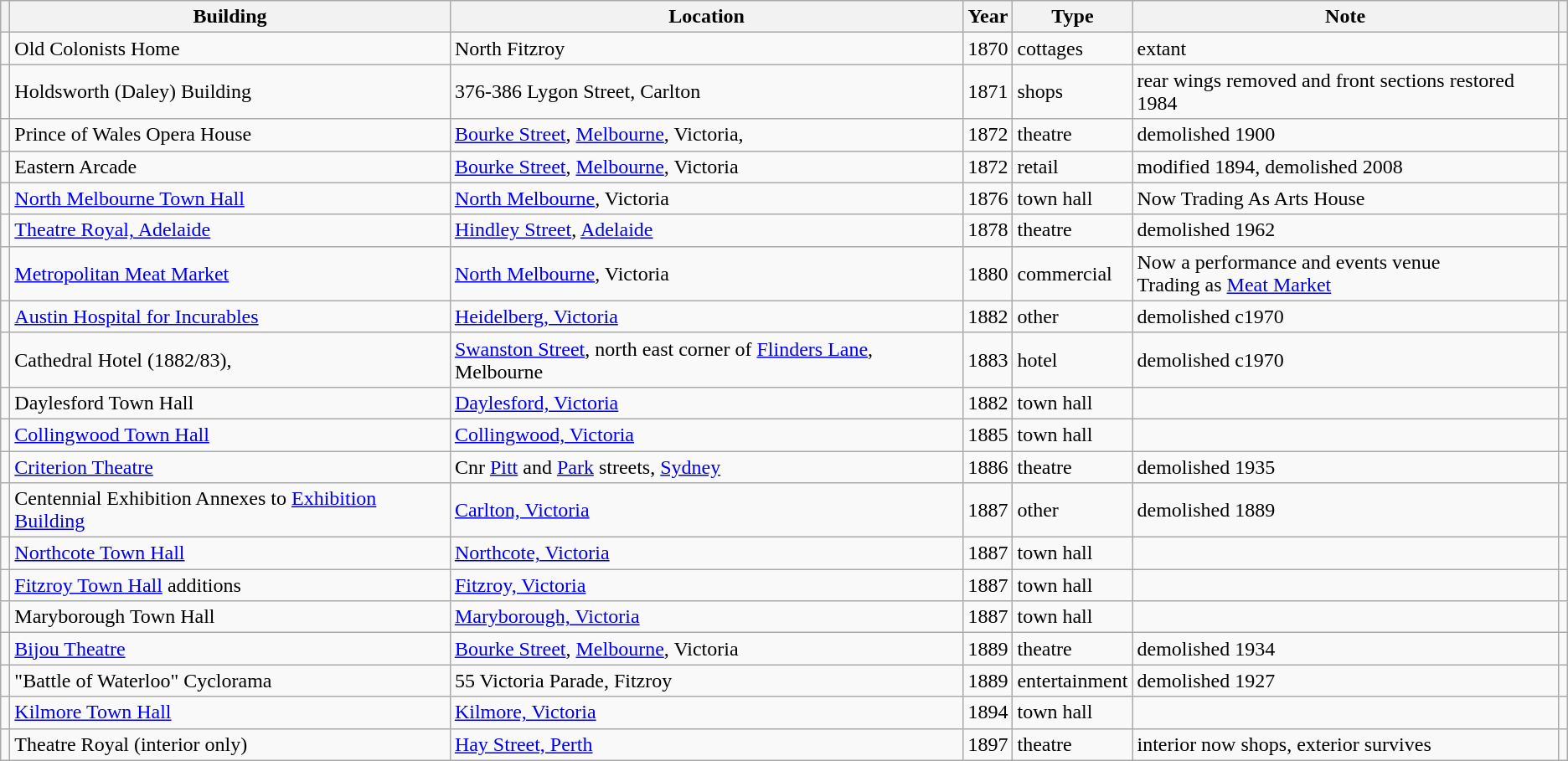<table class="wikitable sortable" border="1">
<tr>
<th></th>
<th scope="col">Building</th>
<th scope="col">Location</th>
<th scope="col">Year</th>
<th scope="col">Type</th>
<th scope="col">Note</th>
<th scope="col" class="unsortable"></th>
</tr>
<tr>
<td></td>
<td>Old Colonists Home</td>
<td>North Fitzroy</td>
<td>1870</td>
<td>cottages</td>
<td>extant</td>
<td></td>
</tr>
<tr>
<td></td>
<td>Holdsworth (Daley) Building</td>
<td>376-386 Lygon Street, Carlton</td>
<td>1871</td>
<td>shops</td>
<td>rear wings removed and front sections restored 1984</td>
<td></td>
</tr>
<tr>
<td></td>
<td>Prince of Wales Opera House</td>
<td><a href='#'>Bourke Street</a>, <a href='#'>Melbourne</a>, Victoria,</td>
<td>1872</td>
<td>theatre</td>
<td>demolished 1900</td>
<td></td>
</tr>
<tr>
<td></td>
<td>Eastern Arcade</td>
<td><a href='#'>Bourke Street</a>, <a href='#'>Melbourne</a>, Victoria</td>
<td>1872</td>
<td>retail</td>
<td>modified 1894, demolished 2008</td>
<td></td>
</tr>
<tr>
<td></td>
<td><a href='#'>North Melbourne Town Hall</a></td>
<td><a href='#'>North Melbourne</a>, Victoria</td>
<td>1876</td>
<td>town hall</td>
<td>Now Trading As Arts House</td>
<td></td>
</tr>
<tr>
<td></td>
<td><a href='#'>Theatre Royal, Adelaide</a></td>
<td><a href='#'>Hindley Street</a>, <a href='#'>Adelaide</a></td>
<td>1878</td>
<td>theatre</td>
<td>demolished 1962</td>
<td></td>
</tr>
<tr>
<td></td>
<td><a href='#'>Metropolitan Meat Market</a></td>
<td><a href='#'>North Melbourne</a>, Victoria</td>
<td>1880</td>
<td>commercial</td>
<td>Now a performance and events venue<br>Trading as <a href='#'>Meat Market</a></td>
<td></td>
</tr>
<tr>
<td></td>
<td><a href='#'>Austin Hospital for Incurables</a></td>
<td><a href='#'>Heidelberg, Victoria</a></td>
<td>1882</td>
<td>other</td>
<td>demolished c1970</td>
<td></td>
</tr>
<tr>
<td></td>
<td>Cathedral Hotel (1882/83),</td>
<td><a href='#'>Swanston Street</a>, north east corner of <a href='#'>Flinders Lane</a>, Melbourne</td>
<td>1883</td>
<td>hotel</td>
<td>demolished c1970</td>
<td></td>
</tr>
<tr>
<td></td>
<td>Daylesford Town Hall</td>
<td><a href='#'>Daylesford, Victoria</a></td>
<td>1882</td>
<td>town hall</td>
<td></td>
<td></td>
</tr>
<tr>
<td></td>
<td><a href='#'>Collingwood Town Hall</a></td>
<td><a href='#'>Collingwood, Victoria</a></td>
<td>1885</td>
<td>town hall</td>
<td></td>
<td></td>
</tr>
<tr>
<td></td>
<td><a href='#'>Criterion Theatre</a></td>
<td>Cnr <a href='#'>Pitt</a> and <a href='#'>Park</a> streets, <a href='#'>Sydney</a></td>
<td>1886</td>
<td>theatre</td>
<td>demolished 1935</td>
<td></td>
</tr>
<tr>
<td></td>
<td>Centennial Exhibition Annexes to <a href='#'>Exhibition Building</a></td>
<td><a href='#'>Carlton, Victoria</a></td>
<td>1887</td>
<td>other</td>
<td>demolished 1889</td>
<td></td>
</tr>
<tr>
<td></td>
<td><a href='#'>Northcote Town Hall</a></td>
<td><a href='#'>Northcote, Victoria</a></td>
<td>1887</td>
<td>town hall</td>
<td></td>
<td></td>
</tr>
<tr>
<td></td>
<td><a href='#'>Fitzroy Town Hall</a> additions</td>
<td><a href='#'>Fitzroy, Victoria</a></td>
<td>1887</td>
<td>town hall</td>
<td></td>
<td></td>
</tr>
<tr>
<td></td>
<td>Maryborough Town Hall</td>
<td><a href='#'>Maryborough, Victoria</a></td>
<td>1887</td>
<td>town hall</td>
<td></td>
<td></td>
</tr>
<tr>
<td></td>
<td><a href='#'>Bijou Theatre</a></td>
<td><a href='#'>Bourke Street</a>, <a href='#'>Melbourne</a>, Victoria</td>
<td>1889</td>
<td>theatre</td>
<td>demolished 1934</td>
<td></td>
</tr>
<tr>
<td></td>
<td>"Battle of Waterloo" Cyclorama</td>
<td>55 Victoria Parade, Fitzroy</td>
<td>1889</td>
<td>entertainment</td>
<td>demolished 1927</td>
<td></td>
</tr>
<tr>
<td></td>
<td><a href='#'>Kilmore Town Hall</a></td>
<td><a href='#'>Kilmore, Victoria</a></td>
<td>1894</td>
<td>town hall</td>
<td></td>
<td></td>
</tr>
<tr>
<td></td>
<td>Theatre Royal (interior only)</td>
<td><a href='#'>Hay Street, Perth</a></td>
<td>1897</td>
<td>theatre</td>
<td>interior now shops, exterior survives</td>
<td></td>
</tr>
</table>
